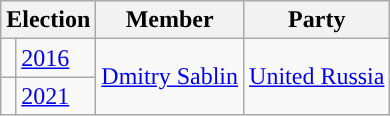<table class="wikitable">
<tr>
<th colspan="2">Election</th>
<th>Member</th>
<th>Party</th>
</tr>
<tr>
<td style="background-color:"></td>
<td><a href='#'>2016</a></td>
<td rowspan=2><a href='#'>Dmitry Sablin</a></td>
<td rowspan=2><a href='#'>United Russia</a></td>
</tr>
<tr>
<td style="background-color:"></td>
<td><a href='#'>2021</a></td>
</tr>
</table>
